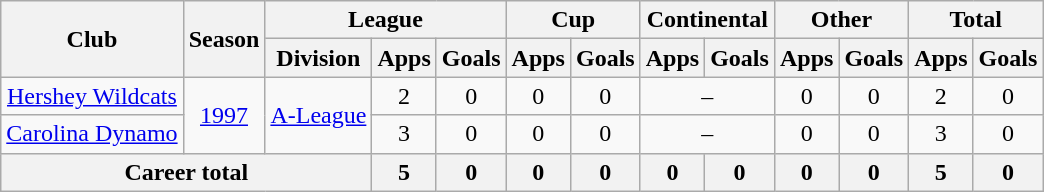<table class="wikitable" style="text-align: center">
<tr>
<th rowspan="2">Club</th>
<th rowspan="2">Season</th>
<th colspan="3">League</th>
<th colspan="2">Cup</th>
<th colspan="2">Continental</th>
<th colspan="2">Other</th>
<th colspan="2">Total</th>
</tr>
<tr>
<th>Division</th>
<th>Apps</th>
<th>Goals</th>
<th>Apps</th>
<th>Goals</th>
<th>Apps</th>
<th>Goals</th>
<th>Apps</th>
<th>Goals</th>
<th>Apps</th>
<th>Goals</th>
</tr>
<tr>
<td><a href='#'>Hershey Wildcats</a></td>
<td rowspan="2"><a href='#'>1997</a></td>
<td rowspan="2"><a href='#'>A-League</a></td>
<td>2</td>
<td>0</td>
<td>0</td>
<td>0</td>
<td colspan="2">–</td>
<td>0</td>
<td>0</td>
<td>2</td>
<td>0</td>
</tr>
<tr>
<td><a href='#'>Carolina Dynamo</a></td>
<td>3</td>
<td>0</td>
<td>0</td>
<td>0</td>
<td colspan="2">–</td>
<td>0</td>
<td>0</td>
<td>3</td>
<td>0</td>
</tr>
<tr>
<th colspan="3"><strong>Career total</strong></th>
<th>5</th>
<th>0</th>
<th>0</th>
<th>0</th>
<th>0</th>
<th>0</th>
<th>0</th>
<th>0</th>
<th>5</th>
<th>0</th>
</tr>
</table>
